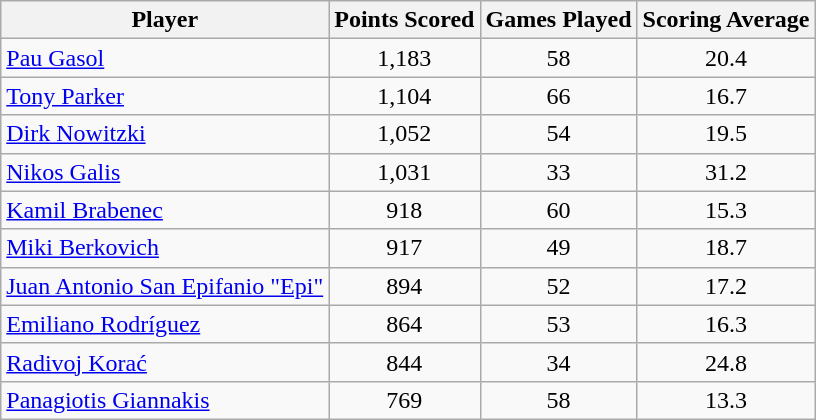<table class="sortable wikitable" style="text-align:center">
<tr>
<th scope="col">Player</th>
<th scope="col">Points Scored</th>
<th scope="col">Games Played</th>
<th scope="col">Scoring Average</th>
</tr>
<tr>
<td style="text-align:left"> <a href='#'>Pau Gasol</a></td>
<td>1,183</td>
<td>58</td>
<td>20.4</td>
</tr>
<tr>
<td style="text-align:left"> <a href='#'>Tony Parker</a></td>
<td>1,104</td>
<td>66</td>
<td>16.7</td>
</tr>
<tr>
<td style="text-align:left"> <a href='#'>Dirk Nowitzki</a></td>
<td>1,052</td>
<td>54</td>
<td>19.5</td>
</tr>
<tr>
<td style="text-align:left"> <a href='#'>Nikos Galis</a></td>
<td>1,031</td>
<td>33</td>
<td>31.2</td>
</tr>
<tr>
<td style="text-align:left"> <a href='#'>Kamil Brabenec</a></td>
<td>918</td>
<td>60</td>
<td>15.3</td>
</tr>
<tr>
<td style="text-align:left"> <a href='#'>Miki Berkovich</a></td>
<td>917</td>
<td>49</td>
<td>18.7</td>
</tr>
<tr>
<td style="text-align:left"> <a href='#'>Juan Antonio San Epifanio "Epi"</a></td>
<td>894</td>
<td>52</td>
<td>17.2</td>
</tr>
<tr>
<td style="text-align:left"> <a href='#'>Emiliano Rodríguez</a></td>
<td>864</td>
<td>53</td>
<td>16.3</td>
</tr>
<tr>
<td style="text-align:left"> <a href='#'>Radivoj Korać</a></td>
<td>844</td>
<td>34</td>
<td>24.8</td>
</tr>
<tr>
<td style="text-align:left"> <a href='#'>Panagiotis Giannakis</a></td>
<td>769</td>
<td>58</td>
<td>13.3</td>
</tr>
</table>
